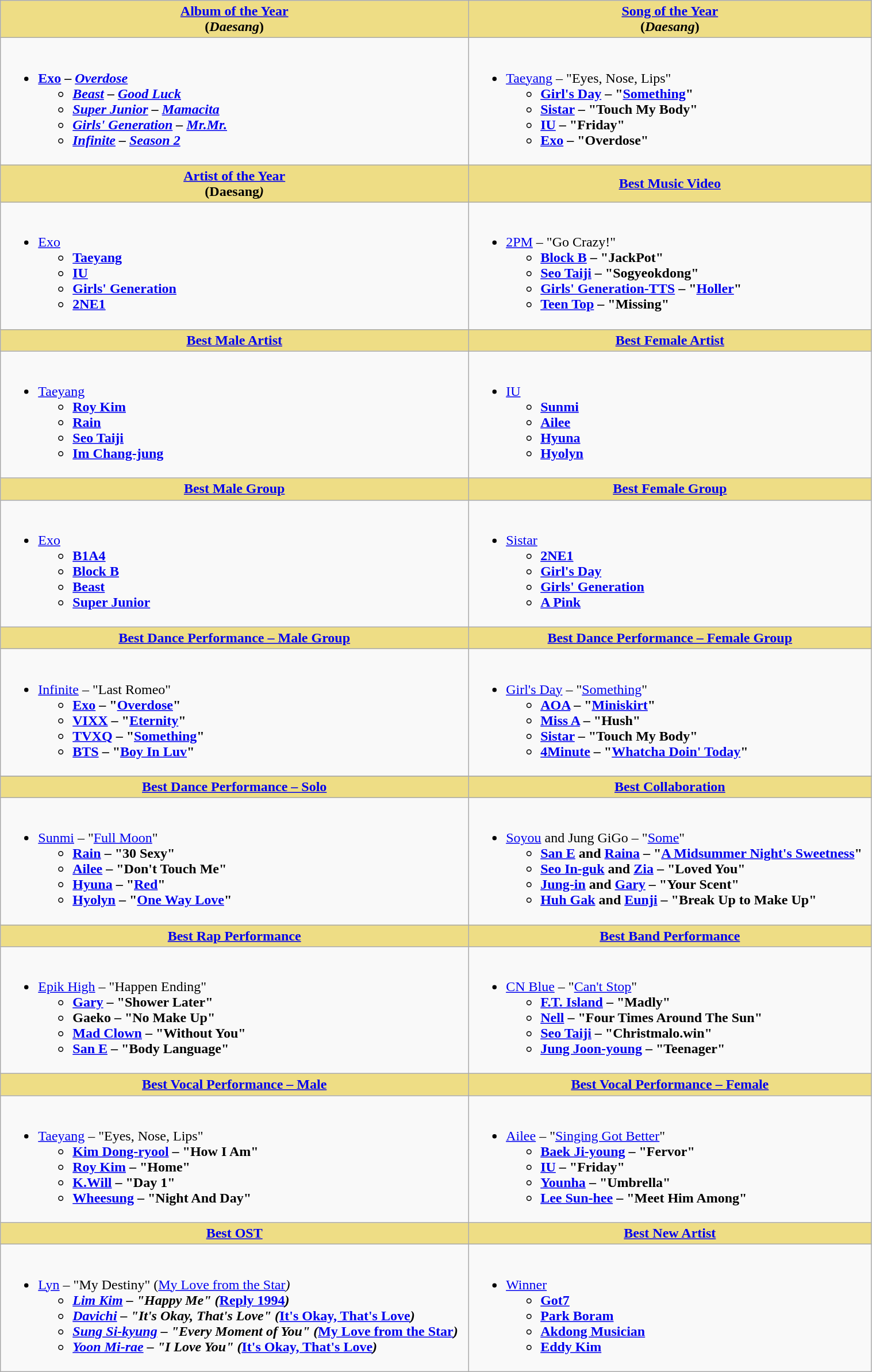<table class="wikitable" style="width:80%">
<tr>
<th style="background:#EEDD85; width=;"><a href='#'>Album of the Year</a><br>(<em>Daesang</em>)</th>
<th style="background:#EEDD85; width=;"><a href='#'>Song of the Year</a><br>(<em>Daesang</em>)</th>
</tr>
<tr>
<td valign="top"><br><ul><li><strong><a href='#'>Exo</a> – <em><a href='#'>Overdose</a><strong><em><ul><li><a href='#'>Beast</a> – </em><a href='#'>Good Luck</a><em></li><li><a href='#'>Super Junior</a> – </em><a href='#'>Mamacita</a><em></li><li><a href='#'>Girls' Generation</a>  – </em><a href='#'>Mr.Mr.</a><em></li><li><a href='#'>Infinite</a> –  </em><a href='#'>Season 2</a><em></li></ul></li></ul></td>
<td valign="top"><br><ul><li></strong><a href='#'>Taeyang</a> – "Eyes, Nose, Lips"<strong><ul><li><a href='#'>Girl's Day</a> – "<a href='#'>Something</a>"</li><li><a href='#'>Sistar</a> – "Touch My Body"</li><li><a href='#'>IU</a> – "Friday"</li><li><a href='#'>Exo</a> – "Overdose"</li></ul></li></ul></td>
</tr>
<tr>
<th style="background:#EEDD85; width=;"><a href='#'>Artist of the Year</a><br>(</em>Daesang<em>)</th>
<th style="background:#EEDD85; width=;"><a href='#'>Best Music Video</a></th>
</tr>
<tr>
<td valign="top"><br><ul><li></strong><a href='#'>Exo</a><strong><ul><li><a href='#'>Taeyang</a></li><li><a href='#'>IU</a></li><li><a href='#'>Girls' Generation</a></li><li><a href='#'>2NE1</a></li></ul></li></ul></td>
<td valign="top"><br><ul><li></strong><a href='#'>2PM</a> – "Go Crazy!"<strong><ul><li><a href='#'>Block B</a> – "JackPot"</li><li><a href='#'>Seo Taiji</a> – "Sogyeokdong"</li><li><a href='#'>Girls' Generation-TTS</a> – "<a href='#'>Holler</a>"</li><li><a href='#'>Teen Top</a> – "Missing"</li></ul></li></ul></td>
</tr>
<tr>
<th style="background:#EEDD85; width=;"><a href='#'>Best Male Artist</a></th>
<th style="background:#EEDD85; width=;"><a href='#'>Best Female Artist</a></th>
</tr>
<tr>
<td valign="top"><br><ul><li></strong><a href='#'>Taeyang</a><strong><ul><li><a href='#'>Roy Kim</a></li><li><a href='#'>Rain</a></li><li><a href='#'>Seo Taiji</a></li><li><a href='#'>Im Chang-jung</a></li></ul></li></ul></td>
<td valign="top"><br><ul><li></strong><a href='#'>IU</a><strong><ul><li><a href='#'>Sunmi</a></li><li><a href='#'>Ailee</a></li><li><a href='#'>Hyuna</a></li><li><a href='#'>Hyolyn</a></li></ul></li></ul></td>
</tr>
<tr>
<th style="background:#EEDD85; width=;"><a href='#'>Best Male Group</a></th>
<th style="background:#EEDD85; width=;"><a href='#'>Best Female Group</a></th>
</tr>
<tr>
<td valign="top"><br><ul><li></strong><a href='#'>Exo</a><strong><ul><li><a href='#'>B1A4</a></li><li><a href='#'>Block B</a></li><li><a href='#'>Beast</a></li><li><a href='#'>Super Junior</a></li></ul></li></ul></td>
<td valign="top"><br><ul><li></strong><a href='#'>Sistar</a><strong><ul><li><a href='#'>2NE1</a></li><li><a href='#'>Girl's Day</a></li><li><a href='#'>Girls' Generation</a></li><li><a href='#'>A Pink</a></li></ul></li></ul></td>
</tr>
<tr>
<th style="background:#EEDD85; width=;"><a href='#'>Best Dance Performance – Male Group</a></th>
<th style="background:#EEDD85; width=;"><a href='#'>Best Dance Performance – Female Group</a></th>
</tr>
<tr>
<td valign="top"><br><ul><li></strong><a href='#'>Infinite</a> – "Last Romeo"<strong><ul><li><a href='#'>Exo</a> – "<a href='#'>Overdose</a>"</li><li><a href='#'>VIXX</a> – "<a href='#'>Eternity</a>"</li><li><a href='#'>TVXQ</a> – "<a href='#'>Something</a>"</li><li><a href='#'>BTS</a> – "<a href='#'>Boy In Luv</a>"</li></ul></li></ul></td>
<td valign="top"><br><ul><li></strong><a href='#'>Girl's Day</a> – "<a href='#'>Something</a>"<strong><ul><li><a href='#'>AOA</a> – "<a href='#'>Miniskirt</a>"</li><li><a href='#'>Miss A</a> – "Hush"</li><li><a href='#'>Sistar</a> – "Touch My Body"</li><li><a href='#'>4Minute</a> – "<a href='#'>Whatcha Doin' Today</a>"</li></ul></li></ul></td>
</tr>
<tr>
</tr>
<tr>
<th style="background:#EEDD85; width=;"><a href='#'>Best Dance Performance – Solo</a></th>
<th style="background:#EEDD85; width=;"><a href='#'>Best Collaboration</a></th>
</tr>
<tr>
<td valign="top"><br><ul><li></strong><a href='#'>Sunmi</a> – "<a href='#'>Full Moon</a>"<strong><ul><li><a href='#'>Rain</a> – "30 Sexy"</li><li><a href='#'>Ailee</a> – "Don't Touch Me"</li><li><a href='#'>Hyuna</a> – "<a href='#'>Red</a>"</li><li><a href='#'>Hyolyn</a> – "<a href='#'>One Way Love</a>"</li></ul></li></ul></td>
<td valign="top"><br><ul><li></strong><a href='#'>Soyou</a> and Jung GiGo – "<a href='#'>Some</a>"<strong><ul><li><a href='#'>San E</a> and <a href='#'>Raina</a> – "<a href='#'>A Midsummer Night's Sweetness</a>"</li><li><a href='#'>Seo In-guk</a> and <a href='#'>Zia</a> – "Loved You"</li><li><a href='#'>Jung-in</a> and <a href='#'>Gary</a> – "Your Scent"</li><li><a href='#'>Huh Gak</a> and <a href='#'>Eunji</a> – "Break Up to Make Up"</li></ul></li></ul></td>
</tr>
<tr>
<th style="background:#EEDD85; width=;"><a href='#'>Best Rap Performance</a></th>
<th style="background:#EEDD85; width=;"><a href='#'>Best Band Performance</a></th>
</tr>
<tr>
<td valign="top"><br><ul><li></strong> <a href='#'>Epik High</a> – "Happen Ending"<strong><ul><li><a href='#'>Gary</a> – "Shower Later"</li><li>Gaeko – "No Make Up"</li><li><a href='#'>Mad Clown</a> – "Without You"</li><li><a href='#'>San E</a> – "Body Language"</li></ul></li></ul></td>
<td valign="top"><br><ul><li></strong><a href='#'>CN Blue</a> – "<a href='#'>Can't Stop</a>"<strong><ul><li><a href='#'>F.T. Island</a> – "Madly"</li><li><a href='#'>Nell</a> – "Four Times Around The Sun"</li><li><a href='#'>Seo Taiji</a> – "Christmalo.win"</li><li><a href='#'>Jung Joon-young</a> – "Teenager"</li></ul></li></ul></td>
</tr>
<tr>
<th style="background:#EEDD85; width=;"><a href='#'>Best Vocal Performance – Male</a></th>
<th style="background:#EEDD85; width=;"><a href='#'>Best Vocal Performance – Female</a></th>
</tr>
<tr>
<td valign="top"><br><ul><li></strong><a href='#'>Taeyang</a> – "Eyes, Nose, Lips"<strong><ul><li><a href='#'>Kim Dong-ryool</a> – "How I Am"</li><li><a href='#'>Roy Kim</a> – "Home"</li><li><a href='#'>K.Will</a> – "Day 1"</li><li><a href='#'>Wheesung</a> – "Night And Day"</li></ul></li></ul></td>
<td valign="top"><br><ul><li></strong><a href='#'>Ailee</a> – "<a href='#'>Singing Got Better</a>"<strong><ul><li><a href='#'>Baek Ji-young</a> – "Fervor"</li><li><a href='#'>IU</a> – "Friday"</li><li><a href='#'>Younha</a> – "Umbrella"</li><li><a href='#'>Lee Sun-hee</a> – "Meet Him Among"</li></ul></li></ul></td>
</tr>
<tr>
<th style="background:#EEDD85; width=;"><a href='#'>Best OST</a></th>
<th style="background:#EEDD85; width=;"><a href='#'>Best New Artist</a></th>
</tr>
<tr>
<td valign="top"><br><ul><li></strong><a href='#'>Lyn</a> – "My Destiny" (</em><a href='#'>My Love from the Star</a><em>)<strong><ul><li><a href='#'>Lim Kim</a> – "Happy Me" (</em><a href='#'>Reply 1994</a><em>)</li><li><a href='#'>Davichi</a> – "It's Okay, That's Love" (</em><a href='#'>It's Okay, That's Love</a><em>)</li><li><a href='#'>Sung Si-kyung</a> – "Every Moment of You" (</em><a href='#'>My Love from the Star</a><em>)</li><li><a href='#'>Yoon Mi-rae</a> – "I Love You" (</em><a href='#'>It's Okay, That's Love</a><em>)</li></ul></li></ul></td>
<td valign="top"><br><ul><li></strong><a href='#'>Winner</a><strong><ul><li><a href='#'>Got7</a></li><li><a href='#'>Park Boram</a></li><li><a href='#'>Akdong Musician</a></li><li><a href='#'>Eddy Kim</a></li></ul></li></ul></td>
</tr>
</table>
